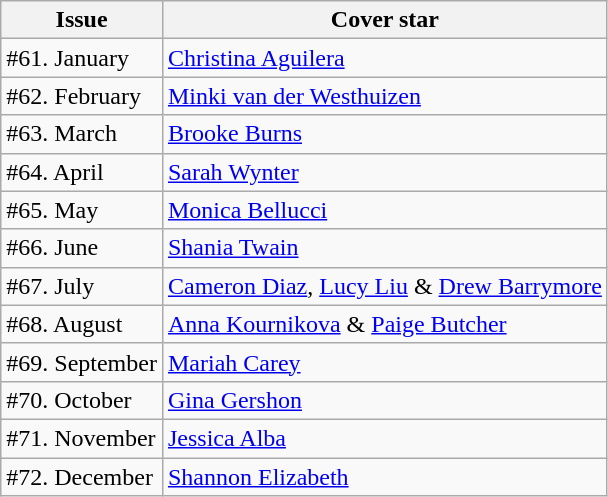<table class="sortable wikitable">
<tr>
<th>Issue</th>
<th>Cover star</th>
</tr>
<tr>
<td>#61. January</td>
<td><a href='#'>Christina Aguilera</a></td>
</tr>
<tr>
<td>#62. February</td>
<td><a href='#'>Minki van der Westhuizen</a></td>
</tr>
<tr>
<td>#63. March</td>
<td><a href='#'>Brooke Burns</a></td>
</tr>
<tr>
<td>#64. April</td>
<td><a href='#'>Sarah Wynter</a></td>
</tr>
<tr>
<td>#65. May</td>
<td><a href='#'>Monica Bellucci</a></td>
</tr>
<tr>
<td>#66. June</td>
<td><a href='#'>Shania Twain</a></td>
</tr>
<tr>
<td>#67. July</td>
<td><a href='#'>Cameron Diaz</a>, <a href='#'>Lucy Liu</a> & <a href='#'>Drew Barrymore</a></td>
</tr>
<tr>
<td>#68. August</td>
<td><a href='#'>Anna Kournikova</a> & <a href='#'>Paige Butcher</a></td>
</tr>
<tr>
<td>#69. September</td>
<td><a href='#'>Mariah Carey</a></td>
</tr>
<tr>
<td>#70. October</td>
<td><a href='#'>Gina Gershon</a></td>
</tr>
<tr>
<td>#71. November</td>
<td><a href='#'>Jessica Alba</a></td>
</tr>
<tr>
<td>#72. December</td>
<td><a href='#'>Shannon Elizabeth</a></td>
</tr>
</table>
